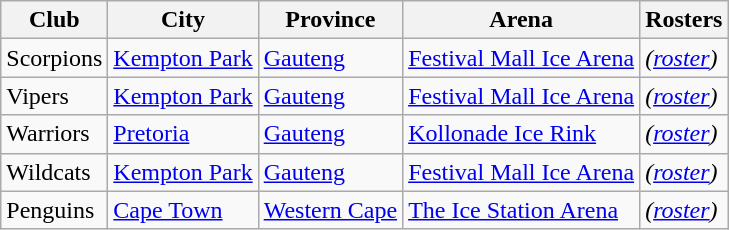<table class="wikitable sortable">
<tr>
<th>Club</th>
<th>City</th>
<th>Province</th>
<th>Arena</th>
<th>Rosters</th>
</tr>
<tr>
<td>Scorpions</td>
<td><a href='#'>Kempton Park</a></td>
<td><a href='#'>Gauteng</a></td>
<td><a href='#'>Festival Mall Ice Arena</a></td>
<td><em>(<a href='#'>roster</a>)</em></td>
</tr>
<tr>
<td>Vipers</td>
<td><a href='#'>Kempton Park</a></td>
<td><a href='#'>Gauteng</a></td>
<td><a href='#'>Festival Mall Ice Arena</a></td>
<td><em>(<a href='#'>roster</a>)</em></td>
</tr>
<tr>
<td>Warriors</td>
<td><a href='#'>Pretoria</a></td>
<td><a href='#'>Gauteng</a></td>
<td><a href='#'>Kollonade Ice Rink</a></td>
<td><em>(<a href='#'>roster</a>)</em></td>
</tr>
<tr>
<td>Wildcats</td>
<td><a href='#'>Kempton Park</a></td>
<td><a href='#'>Gauteng</a></td>
<td><a href='#'>Festival Mall Ice Arena</a></td>
<td><em>(<a href='#'>roster</a>)</em></td>
</tr>
<tr>
<td>Penguins</td>
<td><a href='#'>Cape Town</a></td>
<td><a href='#'>Western Cape</a></td>
<td><a href='#'>The Ice Station Arena</a></td>
<td><em>(<a href='#'>roster</a>)</em></td>
</tr>
</table>
